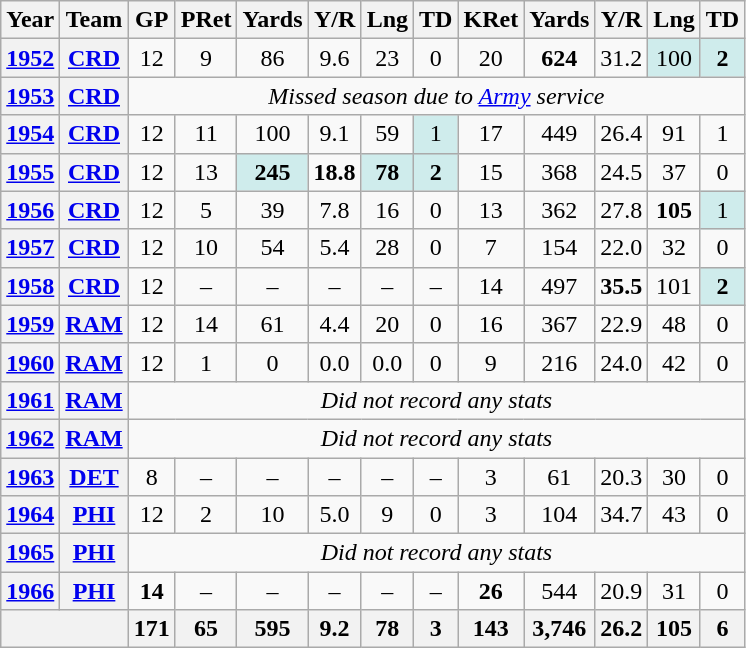<table class="wikitable" style="text-align: center;">
<tr>
<th>Year</th>
<th>Team</th>
<th>GP</th>
<th>PRet</th>
<th>Yards</th>
<th>Y/R</th>
<th>Lng</th>
<th>TD</th>
<th>KRet</th>
<th>Yards</th>
<th>Y/R</th>
<th>Lng</th>
<th>TD</th>
</tr>
<tr>
<th><a href='#'>1952</a></th>
<th><a href='#'>CRD</a></th>
<td>12</td>
<td>9</td>
<td>86</td>
<td>9.6</td>
<td>23</td>
<td>0</td>
<td>20</td>
<td><strong>624</strong></td>
<td>31.2</td>
<td style="background:#cfecec;">100</td>
<td style="background:#cfecec;"><strong>2</strong></td>
</tr>
<tr>
<th><a href='#'>1953</a></th>
<th><a href='#'>CRD</a></th>
<td colspan="11"><em>Missed season due to <a href='#'>Army</a> service</em></td>
</tr>
<tr>
<th><a href='#'>1954</a></th>
<th><a href='#'>CRD</a></th>
<td>12</td>
<td>11</td>
<td>100</td>
<td>9.1</td>
<td>59</td>
<td style="background:#cfecec;">1</td>
<td>17</td>
<td>449</td>
<td>26.4</td>
<td>91</td>
<td>1</td>
</tr>
<tr>
<th><a href='#'>1955</a></th>
<th><a href='#'>CRD</a></th>
<td>12</td>
<td>13</td>
<td style="background:#cfecec;"><strong>245</strong></td>
<td><strong>18.8</strong></td>
<td style="background:#cfecec;"><strong>78</strong></td>
<td style="background:#cfecec;"><strong>2</strong></td>
<td>15</td>
<td>368</td>
<td>24.5</td>
<td>37</td>
<td>0</td>
</tr>
<tr>
<th><a href='#'>1956</a></th>
<th><a href='#'>CRD</a></th>
<td>12</td>
<td>5</td>
<td>39</td>
<td>7.8</td>
<td>16</td>
<td>0</td>
<td>13</td>
<td>362</td>
<td>27.8</td>
<td><strong>105</strong></td>
<td style="background:#cfecec;">1</td>
</tr>
<tr>
<th><a href='#'>1957</a></th>
<th><a href='#'>CRD</a></th>
<td>12</td>
<td>10</td>
<td>54</td>
<td>5.4</td>
<td>28</td>
<td>0</td>
<td>7</td>
<td>154</td>
<td>22.0</td>
<td>32</td>
<td>0</td>
</tr>
<tr>
<th><a href='#'>1958</a></th>
<th><a href='#'>CRD</a></th>
<td>12</td>
<td>–</td>
<td>–</td>
<td>–</td>
<td>–</td>
<td>–</td>
<td>14</td>
<td>497</td>
<td><strong>35.5</strong></td>
<td>101</td>
<td style="background:#cfecec;"><strong>2</strong></td>
</tr>
<tr>
<th><a href='#'>1959</a></th>
<th><a href='#'>RAM</a></th>
<td>12</td>
<td>14</td>
<td>61</td>
<td>4.4</td>
<td>20</td>
<td>0</td>
<td>16</td>
<td>367</td>
<td>22.9</td>
<td>48</td>
<td>0</td>
</tr>
<tr>
<th><a href='#'>1960</a></th>
<th><a href='#'>RAM</a></th>
<td>12</td>
<td>1</td>
<td>0</td>
<td>0.0</td>
<td>0.0</td>
<td>0</td>
<td>9</td>
<td>216</td>
<td>24.0</td>
<td>42</td>
<td>0</td>
</tr>
<tr>
<th><a href='#'>1961</a></th>
<th><a href='#'>RAM</a></th>
<td colspan="11"><em>Did not record any stats</em></td>
</tr>
<tr>
<th><a href='#'>1962</a></th>
<th><a href='#'>RAM</a></th>
<td colspan="11"><em>Did not record any stats</em></td>
</tr>
<tr>
<th><a href='#'>1963</a></th>
<th><a href='#'>DET</a></th>
<td>8</td>
<td>–</td>
<td>–</td>
<td>–</td>
<td>–</td>
<td>–</td>
<td>3</td>
<td>61</td>
<td>20.3</td>
<td>30</td>
<td>0</td>
</tr>
<tr>
<th><a href='#'>1964</a></th>
<th><a href='#'>PHI</a></th>
<td>12</td>
<td>2</td>
<td>10</td>
<td>5.0</td>
<td>9</td>
<td>0</td>
<td>3</td>
<td>104</td>
<td>34.7</td>
<td>43</td>
<td>0</td>
</tr>
<tr>
<th><a href='#'>1965</a></th>
<th><a href='#'>PHI</a></th>
<td colspan="11"><em>Did not record any stats</em></td>
</tr>
<tr>
<th><a href='#'>1966</a></th>
<th><a href='#'>PHI</a></th>
<td><strong>14</strong></td>
<td>–</td>
<td>–</td>
<td>–</td>
<td>–</td>
<td>–</td>
<td><strong>26</strong></td>
<td>544</td>
<td>20.9</td>
<td>31</td>
<td>0</td>
</tr>
<tr>
<th colspan="2"></th>
<th>171</th>
<th>65</th>
<th>595</th>
<th>9.2</th>
<th>78</th>
<th>3</th>
<th>143</th>
<th>3,746</th>
<th>26.2</th>
<th>105</th>
<th>6</th>
</tr>
</table>
